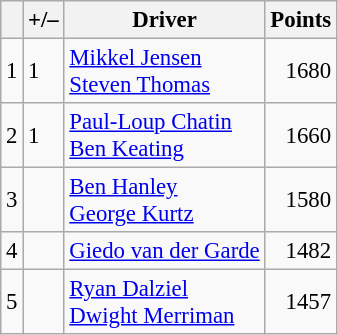<table class="wikitable" style="font-size: 95%;">
<tr>
<th scope="col"></th>
<th scope="col">+/–</th>
<th scope="col">Driver</th>
<th scope="col">Points</th>
</tr>
<tr>
<td align=center>1</td>
<td align="left"> 1</td>
<td> <a href='#'>Mikkel Jensen</a><br> <a href='#'>Steven Thomas</a></td>
<td align=right>1680</td>
</tr>
<tr>
<td align=center>2</td>
<td align="left"> 1</td>
<td> <a href='#'>Paul-Loup Chatin</a><br> <a href='#'>Ben Keating</a></td>
<td align=right>1660</td>
</tr>
<tr>
<td align=center>3</td>
<td align="left"></td>
<td> <a href='#'>Ben Hanley</a><br> <a href='#'>George Kurtz</a></td>
<td align=right>1580</td>
</tr>
<tr>
<td align=center>4</td>
<td align="left"></td>
<td> <a href='#'>Giedo van der Garde</a></td>
<td align=right>1482</td>
</tr>
<tr>
<td align=center>5</td>
<td align="left"></td>
<td> <a href='#'>Ryan Dalziel</a><br> <a href='#'>Dwight Merriman</a></td>
<td align=right>1457</td>
</tr>
</table>
